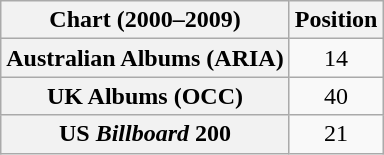<table class="wikitable sortable plainrowheaders" style="text-align:center">
<tr>
<th scope="col">Chart (2000–2009)</th>
<th scope="col">Position</th>
</tr>
<tr>
<th scope="row">Australian Albums (ARIA)</th>
<td>14</td>
</tr>
<tr>
<th scope="row">UK Albums (OCC)</th>
<td>40</td>
</tr>
<tr>
<th scope="row">US <em>Billboard</em> 200</th>
<td>21</td>
</tr>
</table>
